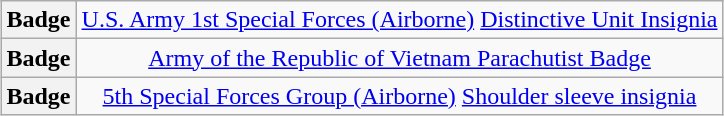<table class="wikitable" style="margin:1em auto; text-align:center;">
<tr>
<th>Badge</th>
<td align=center colspan="3"><a href='#'>U.S. Army 1st Special Forces (Airborne)</a> <a href='#'>Distinctive Unit Insignia</a></td>
</tr>
<tr>
<th>Badge</th>
<td align=center colspan="3"><a href='#'>Army of the Republic of Vietnam Parachutist Badge</a></td>
</tr>
<tr>
<th>Badge</th>
<td align=center colspan="3"><a href='#'>5th Special Forces Group (Airborne)</a> <a href='#'>Shoulder sleeve insignia</a></td>
</tr>
</table>
